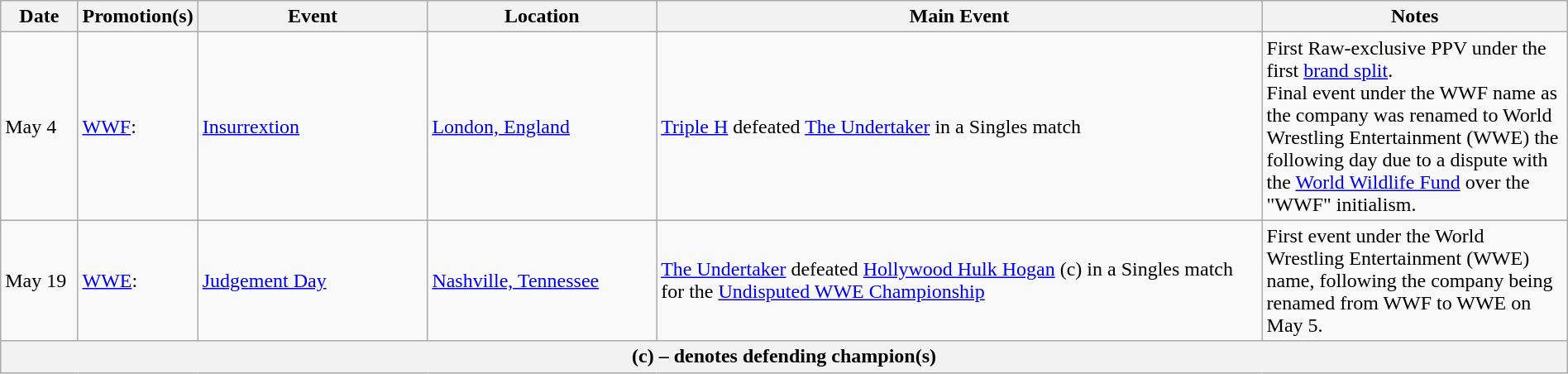<table class="wikitable" style="width:100%;">
<tr>
<th width="5%">Date</th>
<th width="5%">Promotion(s)</th>
<th style="width:15%;">Event</th>
<th style="width:15%;">Location</th>
<th style="width:40%;">Main Event</th>
<th style="width:20%;">Notes</th>
</tr>
<tr>
<td>May 4</td>
<td><a href='#'>WWF</a>:<br></td>
<td><a href='#'>Insurrextion</a></td>
<td><a href='#'>London, England</a></td>
<td><a href='#'>Triple H</a> defeated <a href='#'>The Undertaker</a> in a Singles match</td>
<td>First Raw-exclusive PPV under the first <a href='#'>brand split</a>.<br>Final event under the WWF name as the company was renamed to World Wrestling Entertainment (WWE) the following day due to a dispute with the <a href='#'>World Wildlife Fund</a> over the "WWF" initialism.</td>
</tr>
<tr>
<td>May 19</td>
<td><a href='#'>WWE</a>:<br></td>
<td><a href='#'>Judgement Day</a></td>
<td><a href='#'>Nashville, Tennessee</a></td>
<td><a href='#'>The Undertaker</a> defeated <a href='#'>Hollywood Hulk Hogan</a> (c) in a Singles match for the <a href='#'>Undisputed WWE Championship</a></td>
<td>First event under the World Wrestling Entertainment (WWE) name, following the company being renamed from WWF to WWE on May 5.</td>
</tr>
<tr>
<th colspan="6">(c) – denotes defending champion(s)</th>
</tr>
</table>
